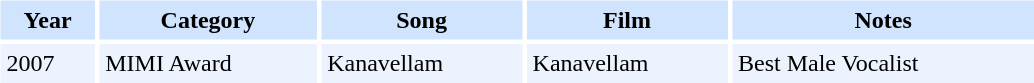<table cellspacing="3" cellpadding="4" border="0" width="55%">
<tr bgcolor="#d1e4fd">
<th>Year</th>
<th>Category</th>
<th>Song</th>
<th>Film</th>
<th>Notes</th>
</tr>
<tr bgcolor=#edf3fe>
<td>2007</td>
<td>MIMI Award</td>
<td>Kanavellam</td>
<td>Kanavellam</td>
<td>Best Male Vocalist</td>
</tr>
</table>
